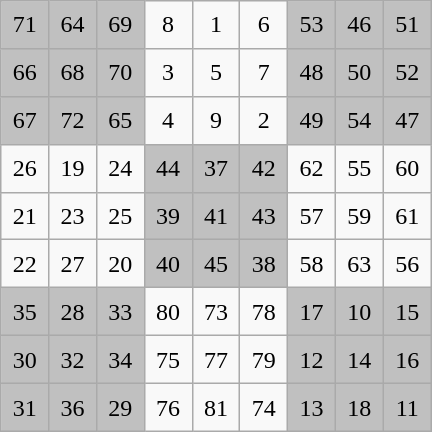<table class="wikitable" style="margin-left:auto;margin-right:auto;text-align:center;width:18em;height:18em;table-layout:fixed;">
<tr>
<td style="background-color: silver;">71</td>
<td style="background-color: silver;">64</td>
<td style="background-color: silver;">69</td>
<td>8</td>
<td>1</td>
<td>6</td>
<td style="background-color: silver;">53</td>
<td style="background-color: silver;">46</td>
<td style="background-color: silver;">51</td>
</tr>
<tr>
<td style="background-color: silver;">66</td>
<td style="background-color: silver;">68</td>
<td style="background-color: silver;">70</td>
<td>3</td>
<td>5</td>
<td>7</td>
<td style="background-color: silver;">48</td>
<td style="background-color: silver;">50</td>
<td style="background-color: silver;">52</td>
</tr>
<tr>
<td style="background-color: silver;">67</td>
<td style="background-color: silver;">72</td>
<td style="background-color: silver;">65</td>
<td>4</td>
<td>9</td>
<td>2</td>
<td style="background-color: silver;">49</td>
<td style="background-color: silver;">54</td>
<td style="background-color: silver;">47</td>
</tr>
<tr>
<td>26</td>
<td>19</td>
<td>24</td>
<td style="background-color: silver;">44</td>
<td style="background-color: silver;">37</td>
<td style="background-color: silver;">42</td>
<td>62</td>
<td>55</td>
<td>60</td>
</tr>
<tr>
<td>21</td>
<td>23</td>
<td>25</td>
<td style="background-color: silver;">39</td>
<td style="background-color: silver;">41</td>
<td style="background-color: silver;">43</td>
<td>57</td>
<td>59</td>
<td>61</td>
</tr>
<tr>
<td>22</td>
<td>27</td>
<td>20</td>
<td style="background-color: silver;">40</td>
<td style="background-color: silver;">45</td>
<td style="background-color: silver;">38</td>
<td>58</td>
<td>63</td>
<td>56</td>
</tr>
<tr>
<td style="background-color: silver;">35</td>
<td style="background-color: silver;">28</td>
<td style="background-color: silver;">33</td>
<td>80</td>
<td>73</td>
<td>78</td>
<td style="background-color: silver;">17</td>
<td style="background-color: silver;">10</td>
<td style="background-color: silver;">15</td>
</tr>
<tr>
<td style="background-color: silver;">30</td>
<td style="background-color: silver;">32</td>
<td style="background-color: silver;">34</td>
<td>75</td>
<td>77</td>
<td>79</td>
<td style="background-color: silver;">12</td>
<td style="background-color: silver;">14</td>
<td style="background-color: silver;">16</td>
</tr>
<tr>
<td style="background-color: silver;">31</td>
<td style="background-color: silver;">36</td>
<td style="background-color: silver;">29</td>
<td>76</td>
<td>81</td>
<td>74</td>
<td style="background-color: silver;">13</td>
<td style="background-color: silver;">18</td>
<td style="background-color: silver;">11</td>
</tr>
</table>
